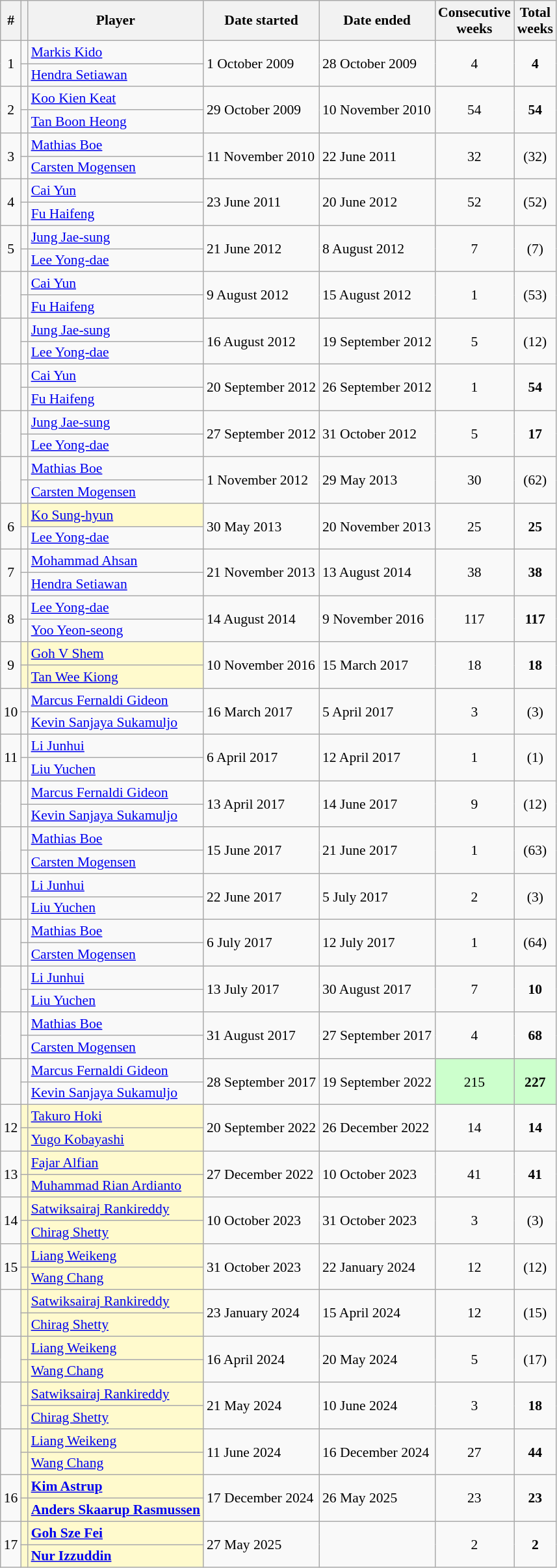<table class="sortable wikitable" style="font-size:90%; text-align:center">
<tr>
<th>#</th>
<th></th>
<th>Player</th>
<th>Date started</th>
<th>Date ended</th>
<th>Consecutive<br>weeks</th>
<th>Total<br>weeks</th>
</tr>
<tr>
<td rowspan="2">1</td>
<td></td>
<td align="left"><a href='#'>Markis Kido</a></td>
<td align="left" rowspan="2">1 October 2009</td>
<td align="left" rowspan="2">28 October 2009</td>
<td rowspan="2">4</td>
<td rowspan="2"><strong>4</strong></td>
</tr>
<tr>
<td></td>
<td align="left"><a href='#'>Hendra Setiawan</a></td>
</tr>
<tr>
<td rowspan="2">2</td>
<td></td>
<td align="left"><a href='#'>Koo Kien Keat</a></td>
<td align="left" rowspan="2">29 October 2009</td>
<td align="left" rowspan="2">10 November 2010</td>
<td rowspan="2">54</td>
<td rowspan="2"><strong>54</strong></td>
</tr>
<tr>
<td></td>
<td align="left"><a href='#'>Tan Boon Heong</a></td>
</tr>
<tr>
<td rowspan="2">3</td>
<td></td>
<td align="left"><a href='#'>Mathias Boe</a></td>
<td align="left" rowspan="2">11 November 2010</td>
<td align="left" rowspan="2">22 June 2011</td>
<td rowspan="2">32</td>
<td rowspan="2">(32)</td>
</tr>
<tr>
<td></td>
<td align="left"><a href='#'>Carsten Mogensen</a></td>
</tr>
<tr>
<td rowspan="2">4</td>
<td></td>
<td align="left"><a href='#'>Cai Yun</a></td>
<td align="left" rowspan="2">23 June 2011</td>
<td align="left" rowspan="2">20 June 2012</td>
<td rowspan="2">52</td>
<td rowspan="2">(52)</td>
</tr>
<tr>
<td></td>
<td align="left"><a href='#'>Fu Haifeng</a></td>
</tr>
<tr>
<td rowspan="2">5</td>
<td></td>
<td align="left"><a href='#'>Jung Jae-sung</a></td>
<td align="left" rowspan="2">21 June 2012</td>
<td align="left" rowspan="2">8 August 2012</td>
<td rowspan="2">7</td>
<td rowspan="2">(7)</td>
</tr>
<tr>
<td></td>
<td align="left"><a href='#'>Lee Yong-dae</a></td>
</tr>
<tr>
<td rowspan="2"></td>
<td></td>
<td align="left"><a href='#'>Cai Yun</a></td>
<td align="left" rowspan="2">9 August 2012</td>
<td align="left" rowspan="2">15 August 2012</td>
<td rowspan="2">1</td>
<td rowspan="2">(53)</td>
</tr>
<tr>
<td></td>
<td align="left"><a href='#'>Fu Haifeng</a></td>
</tr>
<tr>
<td rowspan="2"></td>
<td></td>
<td align="left"><a href='#'>Jung Jae-sung</a></td>
<td align="left" rowspan="2">16 August 2012</td>
<td align="left" rowspan="2">19 September 2012</td>
<td rowspan="2">5</td>
<td rowspan="2">(12)</td>
</tr>
<tr>
<td></td>
<td align="left"><a href='#'>Lee Yong-dae</a></td>
</tr>
<tr>
<td rowspan="2"></td>
<td></td>
<td align="left"><a href='#'>Cai Yun</a></td>
<td align="left" rowspan="2">20 September 2012</td>
<td align="left" rowspan="2">26 September 2012</td>
<td rowspan="2">1</td>
<td rowspan="2"><strong>54</strong></td>
</tr>
<tr>
<td></td>
<td align="left"><a href='#'>Fu Haifeng</a></td>
</tr>
<tr>
<td rowspan="2"></td>
<td></td>
<td align="left"><a href='#'>Jung Jae-sung</a></td>
<td align="left" rowspan="2">27 September 2012</td>
<td align="left" rowspan="2">31 October 2012</td>
<td rowspan="2">5</td>
<td rowspan="2"><strong>17</strong></td>
</tr>
<tr>
<td></td>
<td align="left"><a href='#'>Lee Yong-dae</a></td>
</tr>
<tr>
<td rowspan="2"></td>
<td></td>
<td align="left"><a href='#'>Mathias Boe</a></td>
<td align="left" rowspan="2">1 November 2012</td>
<td align="left" rowspan="2">29 May 2013</td>
<td rowspan="2">30</td>
<td rowspan="2">(62)</td>
</tr>
<tr>
<td></td>
<td align="left"><a href='#'>Carsten Mogensen</a></td>
</tr>
<tr>
<td rowspan="2">6</td>
<td bgcolor="#FFFACD"></td>
<td align="left" bgcolor="#FFFACD"><a href='#'>Ko Sung-hyun</a></td>
<td align="left" rowspan="2">30 May 2013</td>
<td align="left" rowspan="2">20 November 2013</td>
<td rowspan="2">25</td>
<td rowspan="2"><strong>25</strong></td>
</tr>
<tr>
<td></td>
<td align="left"><a href='#'>Lee Yong-dae</a></td>
</tr>
<tr>
<td rowspan="2">7</td>
<td></td>
<td align="left"><a href='#'>Mohammad Ahsan</a></td>
<td align="left" rowspan="2">21 November 2013</td>
<td align="left" rowspan="2">13 August 2014</td>
<td rowspan="2">38</td>
<td rowspan="2"><strong>38</strong></td>
</tr>
<tr>
<td></td>
<td align="left"><a href='#'>Hendra Setiawan</a></td>
</tr>
<tr>
<td rowspan="2">8</td>
<td></td>
<td align="left"><a href='#'>Lee Yong-dae</a></td>
<td align="left" rowspan="2">14 August 2014</td>
<td align="left" rowspan="2">9 November 2016</td>
<td rowspan="2">117</td>
<td rowspan="2"><strong>117</strong></td>
</tr>
<tr>
<td></td>
<td align="left"><a href='#'>Yoo Yeon-seong</a></td>
</tr>
<tr>
<td rowspan="2">9</td>
<td bgcolor="#FFFACD"></td>
<td align="left" bgcolor="#FFFACD"><a href='#'>Goh V Shem</a></td>
<td align="left" rowspan="2">10 November 2016</td>
<td align="left" rowspan="2">15 March 2017</td>
<td rowspan="2">18</td>
<td rowspan="2"><strong>18</strong></td>
</tr>
<tr>
<td bgcolor="#FFFACD"></td>
<td align="left" bgcolor="#FFFACD"><a href='#'>Tan Wee Kiong</a></td>
</tr>
<tr>
<td rowspan="2">10</td>
<td></td>
<td align="left"><a href='#'>Marcus Fernaldi Gideon</a></td>
<td align="left" rowspan="2">16 March 2017</td>
<td align="left" rowspan="2">5 April 2017</td>
<td rowspan="2">3</td>
<td rowspan="2">(3)</td>
</tr>
<tr>
<td></td>
<td align="left"><a href='#'>Kevin Sanjaya Sukamuljo</a></td>
</tr>
<tr>
<td rowspan="2">11</td>
<td></td>
<td align="left"><a href='#'>Li Junhui</a></td>
<td align="left" rowspan="2">6 April 2017</td>
<td align="left" rowspan="2">12 April 2017</td>
<td rowspan="2">1</td>
<td rowspan="2">(1)</td>
</tr>
<tr>
<td></td>
<td align="left"><a href='#'>Liu Yuchen</a></td>
</tr>
<tr>
<td rowspan="2"></td>
<td></td>
<td align="left"><a href='#'>Marcus Fernaldi Gideon</a></td>
<td align="left" rowspan="2">13 April 2017</td>
<td align="left" rowspan="2">14 June 2017</td>
<td rowspan="2">9</td>
<td rowspan="2">(12)</td>
</tr>
<tr>
<td></td>
<td align="left"><a href='#'>Kevin Sanjaya Sukamuljo</a></td>
</tr>
<tr>
<td rowspan="2"></td>
<td></td>
<td align="left"><a href='#'>Mathias Boe</a></td>
<td align="left" rowspan="2">15 June 2017</td>
<td align="left" rowspan="2">21 June 2017</td>
<td rowspan="2">1</td>
<td rowspan="2">(63)</td>
</tr>
<tr>
<td></td>
<td align="left"><a href='#'>Carsten Mogensen</a></td>
</tr>
<tr>
<td rowspan="2"></td>
<td></td>
<td align="left"><a href='#'>Li Junhui</a></td>
<td align="left" rowspan="2">22 June 2017</td>
<td align="left" rowspan="2">5 July 2017</td>
<td rowspan="2">2</td>
<td rowspan="2">(3)</td>
</tr>
<tr>
<td></td>
<td align="left"><a href='#'>Liu Yuchen</a></td>
</tr>
<tr>
<td rowspan="2"></td>
<td></td>
<td align="left"><a href='#'>Mathias Boe</a></td>
<td align="left" rowspan="2">6 July 2017</td>
<td align="left" rowspan="2">12 July 2017</td>
<td rowspan="2">1</td>
<td rowspan="2">(64)</td>
</tr>
<tr>
<td></td>
<td align="left"><a href='#'>Carsten Mogensen</a></td>
</tr>
<tr>
<td rowspan="2"></td>
<td></td>
<td align="left"><a href='#'>Li Junhui</a></td>
<td align="left" rowspan="2">13 July 2017</td>
<td align="left" rowspan="2">30 August 2017</td>
<td rowspan="2">7</td>
<td rowspan="2"><strong>10</strong></td>
</tr>
<tr>
<td></td>
<td align="left"><a href='#'>Liu Yuchen</a></td>
</tr>
<tr>
<td rowspan="2"></td>
<td></td>
<td align="left"><a href='#'>Mathias Boe</a></td>
<td align="left" rowspan="2">31 August 2017</td>
<td align="left" rowspan="2">27 September 2017</td>
<td rowspan="2">4</td>
<td rowspan="2"><strong>68</strong></td>
</tr>
<tr>
<td></td>
<td align="left"><a href='#'>Carsten Mogensen</a></td>
</tr>
<tr>
<td rowspan="2"></td>
<td></td>
<td align="left"><a href='#'>Marcus Fernaldi Gideon</a></td>
<td align="left" rowspan="2">28 September 2017</td>
<td align="left" rowspan="2">19 September 2022</td>
<td bgcolor="#ccffcc" rowspan="2">215</td>
<td bgcolor="#ccffcc" rowspan="2"><strong>227</strong></td>
</tr>
<tr>
<td></td>
<td align="left"><a href='#'>Kevin Sanjaya Sukamuljo</a></td>
</tr>
<tr>
<td rowspan="2">12</td>
<td bgcolor="#FFFACD"></td>
<td align="left" bgcolor="#FFFACD"><a href='#'>Takuro Hoki</a></td>
<td align="left" rowspan="2">20 September 2022</td>
<td align="left" rowspan="2">26 December 2022</td>
<td rowspan="2">14</td>
<td rowspan="2"><strong>14</strong></td>
</tr>
<tr>
<td bgcolor="#FFFACD"></td>
<td align="left" bgcolor="#FFFACD"><a href='#'>Yugo Kobayashi</a></td>
</tr>
<tr>
<td rowspan="2">13</td>
<td bgcolor="#FFFACD"></td>
<td align="left" bgcolor="#FFFACD"><a href='#'>Fajar Alfian</a></td>
<td align="left" rowspan="2">27 December 2022</td>
<td align="left" rowspan="2">10 October 2023</td>
<td rowspan="2">41</td>
<td rowspan="2"><strong>41</strong></td>
</tr>
<tr>
<td bgcolor="#FFFACD"></td>
<td align="left" bgcolor="#FFFACD"><a href='#'>Muhammad Rian Ardianto</a></td>
</tr>
<tr>
<td rowspan="2">14</td>
<td bgcolor="#FFFACD"></td>
<td align="left" bgcolor="#FFFACD"><a href='#'>Satwiksairaj Rankireddy</a></td>
<td align="left" rowspan="2">10 October 2023</td>
<td align="left" rowspan="2">31 October 2023</td>
<td rowspan="2">3</td>
<td rowspan="2">(3)</td>
</tr>
<tr>
<td bgcolor="#FFFACD"></td>
<td align="left" bgcolor="#FFFACD"><a href='#'>Chirag Shetty</a></td>
</tr>
<tr>
<td rowspan="2">15</td>
<td bgcolor="#FFFACD"></td>
<td align="left" bgcolor="#FFFACD"><a href='#'>Liang Weikeng</a></td>
<td align="left" rowspan="2">31 October 2023</td>
<td align="left" rowspan="2">22 January 2024</td>
<td rowspan="2">12</td>
<td rowspan="2">(12)</td>
</tr>
<tr>
<td bgcolor="#FFFACD"></td>
<td align="left" bgcolor="#FFFACD"><a href='#'>Wang Chang</a></td>
</tr>
<tr>
<td rowspan="2"></td>
<td bgcolor="#FFFACD"></td>
<td align="left" bgcolor="#FFFACD"><a href='#'>Satwiksairaj Rankireddy</a></td>
<td align="left" rowspan="2">23 January 2024</td>
<td align="left" rowspan="2">15 April 2024</td>
<td rowspan="2">12</td>
<td rowspan="2">(15)</td>
</tr>
<tr>
<td bgcolor="#FFFACD"></td>
<td align="left" bgcolor="#FFFACD"><a href='#'>Chirag Shetty</a></td>
</tr>
<tr>
<td rowspan="2"></td>
<td bgcolor="#FFFACD"></td>
<td align="left" bgcolor="#FFFACD"><a href='#'>Liang Weikeng</a></td>
<td align="left" rowspan="2">16 April 2024</td>
<td align="left" rowspan="2">20 May 2024</td>
<td rowspan="2">5</td>
<td rowspan="2">(17)</td>
</tr>
<tr>
<td bgcolor="#FFFACD"></td>
<td align="left" bgcolor="#FFFACD"><a href='#'>Wang Chang</a></td>
</tr>
<tr>
<td rowspan="2"></td>
<td bgcolor="#FFFACD"></td>
<td align="left" bgcolor="#FFFACD"><a href='#'>Satwiksairaj Rankireddy</a></td>
<td align="left" rowspan="2">21 May 2024</td>
<td align="left" rowspan="2">10 June 2024</td>
<td rowspan="2">3</td>
<td rowspan="2"><strong>18</strong></td>
</tr>
<tr>
<td bgcolor="#FFFACD"></td>
<td align="left" bgcolor="#FFFACD"><a href='#'>Chirag Shetty</a></td>
</tr>
<tr>
<td rowspan="2"></td>
<td bgcolor="#FFFACD"></td>
<td align="left" bgcolor="#FFFACD"><a href='#'>Liang Weikeng</a></td>
<td align="left" rowspan="2">11 June 2024</td>
<td align="left" rowspan="2">16 December 2024</td>
<td rowspan="2">27</td>
<td rowspan="2"><strong>44</strong></td>
</tr>
<tr>
<td bgcolor="#FFFACD"></td>
<td align="left" bgcolor="#FFFACD"><a href='#'>Wang Chang</a></td>
</tr>
<tr>
<td rowspan="2">16</td>
<td bgcolor="#FFFACD"></td>
<td align="left" bgcolor="#FFFACD"><strong><a href='#'>Kim Astrup</a></strong></td>
<td align="left" rowspan="2">17 December 2024</td>
<td align="left" rowspan="2">26 May 2025</td>
<td rowspan="2">23</td>
<td rowspan="2"><strong>23</strong></td>
</tr>
<tr>
<td bgcolor="#FFFACD"></td>
<td align="left" bgcolor="#FFFACD"><strong><a href='#'>Anders Skaarup Rasmussen</a></strong></td>
</tr>
<tr>
<td rowspan="2">17</td>
<td bgcolor="#FFFACD"></td>
<td align="left" bgcolor="#FFFACD"><strong><a href='#'>Goh Sze Fei</a></strong></td>
<td align="left" rowspan="2">27 May 2025</td>
<td align="left" rowspan="2"></td>
<td rowspan="2">2</td>
<td rowspan="2"><strong>2</strong></td>
</tr>
<tr>
<td bgcolor="#FFFACD"></td>
<td align="left" bgcolor="#FFFACD"><strong><a href='#'>Nur Izzuddin</a></strong></td>
</tr>
</table>
